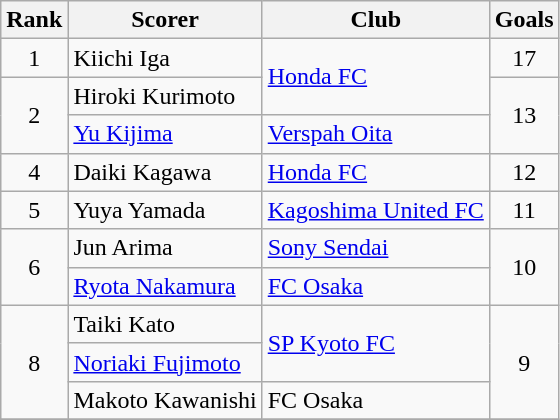<table class="wikitable">
<tr>
<th>Rank</th>
<th>Scorer</th>
<th>Club</th>
<th>Goals</th>
</tr>
<tr>
<td align=center>1</td>
<td>Kiichi Iga</td>
<td rowspan=2><a href='#'>Honda FC</a></td>
<td align=center>17</td>
</tr>
<tr>
<td rowspan=2 align=center>2</td>
<td>Hiroki Kurimoto</td>
<td rowspan=2 align=center>13</td>
</tr>
<tr>
<td><a href='#'>Yu Kijima</a></td>
<td><a href='#'>Verspah Oita</a></td>
</tr>
<tr>
<td align=center>4</td>
<td>Daiki Kagawa</td>
<td><a href='#'>Honda FC</a></td>
<td align=center>12</td>
</tr>
<tr>
<td align=center>5</td>
<td>Yuya Yamada</td>
<td><a href='#'>Kagoshima United FC</a></td>
<td align=center>11</td>
</tr>
<tr>
<td rowspan=2 align=center>6</td>
<td>Jun Arima</td>
<td><a href='#'>Sony Sendai</a></td>
<td rowspan=2 align=center>10</td>
</tr>
<tr>
<td><a href='#'>Ryota Nakamura</a></td>
<td><a href='#'>FC Osaka</a></td>
</tr>
<tr>
<td rowspan=3 align=center>8</td>
<td>Taiki Kato</td>
<td rowspan=2><a href='#'>SP Kyoto FC</a></td>
<td rowspan=3 align=center>9</td>
</tr>
<tr>
<td><a href='#'>Noriaki Fujimoto</a></td>
</tr>
<tr>
<td>Makoto Kawanishi</td>
<td>FC Osaka</td>
</tr>
<tr>
</tr>
</table>
